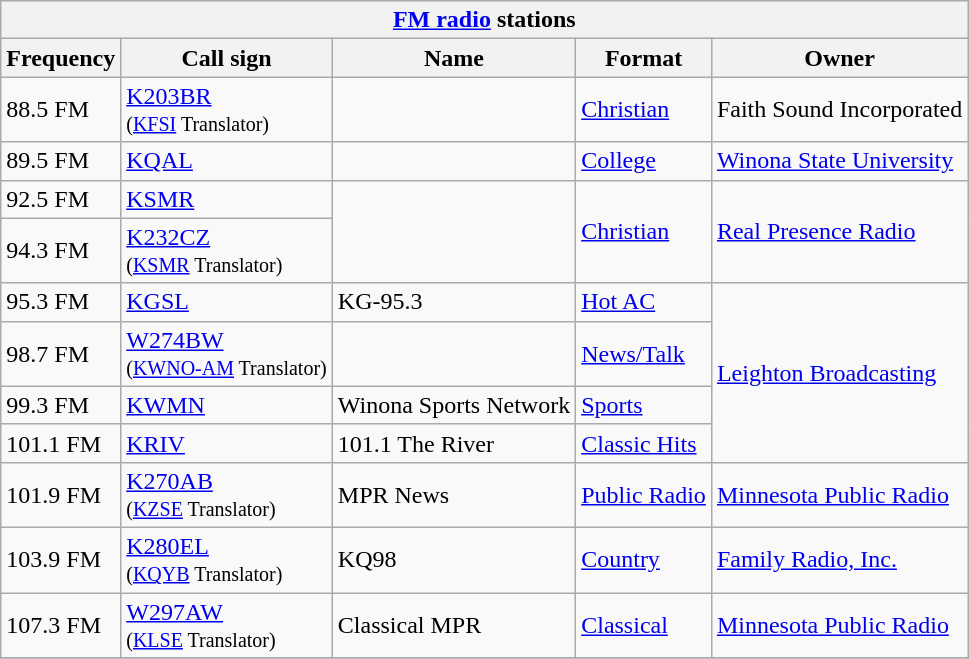<table class="wikitable">
<tr>
<th align="center" colspan="5"><strong><a href='#'>FM radio</a> stations</strong></th>
</tr>
<tr>
<th>Frequency</th>
<th>Call sign</th>
<th>Name</th>
<th>Format</th>
<th>Owner</th>
</tr>
<tr>
<td>88.5 FM</td>
<td><a href='#'>K203BR</a><br><small>(<a href='#'>KFSI</a> Translator)</small></td>
<td></td>
<td><a href='#'>Christian</a></td>
<td>Faith Sound Incorporated</td>
</tr>
<tr>
<td>89.5 FM</td>
<td><a href='#'>KQAL</a></td>
<td></td>
<td><a href='#'>College</a></td>
<td><a href='#'>Winona State University</a></td>
</tr>
<tr>
<td>92.5 FM</td>
<td><a href='#'>KSMR</a></td>
<td rowspan=2></td>
<td rowspan=2><a href='#'>Christian</a></td>
<td rowspan=2><a href='#'>Real Presence Radio</a></td>
</tr>
<tr>
<td>94.3 FM</td>
<td><a href='#'>K232CZ</a><br><small>(<a href='#'>KSMR</a> Translator)</small></td>
</tr>
<tr>
<td>95.3 FM</td>
<td><a href='#'>KGSL</a></td>
<td>KG-95.3</td>
<td><a href='#'>Hot AC</a></td>
<td rowspan=4><a href='#'>Leighton Broadcasting</a></td>
</tr>
<tr>
<td>98.7 FM</td>
<td><a href='#'>W274BW</a><br><small>(<a href='#'>KWNO-AM</a> Translator)</small></td>
<td></td>
<td><a href='#'>News/Talk</a></td>
</tr>
<tr>
<td>99.3 FM</td>
<td><a href='#'>KWMN</a></td>
<td>Winona Sports Network</td>
<td><a href='#'>Sports</a></td>
</tr>
<tr>
<td>101.1 FM</td>
<td><a href='#'>KRIV</a></td>
<td>101.1 The River</td>
<td><a href='#'>Classic Hits</a></td>
</tr>
<tr>
<td>101.9 FM</td>
<td><a href='#'>K270AB</a><br><small>(<a href='#'>KZSE</a> Translator)</small></td>
<td>MPR News</td>
<td><a href='#'>Public Radio</a></td>
<td><a href='#'>Minnesota Public Radio</a></td>
</tr>
<tr>
<td>103.9 FM</td>
<td><a href='#'>K280EL</a><br><small>(<a href='#'>KQYB</a> Translator)</small></td>
<td>KQ98</td>
<td><a href='#'>Country</a></td>
<td><a href='#'>Family Radio, Inc.</a></td>
</tr>
<tr>
<td>107.3 FM</td>
<td><a href='#'>W297AW</a><br><small>(<a href='#'>KLSE</a> Translator)</small></td>
<td>Classical MPR</td>
<td><a href='#'>Classical</a></td>
<td><a href='#'>Minnesota Public Radio</a></td>
</tr>
<tr>
</tr>
</table>
